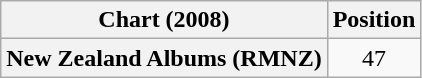<table class="wikitable plainrowheaders" style="text-align:center">
<tr>
<th scope="col">Chart (2008)</th>
<th scope="col">Position</th>
</tr>
<tr>
<th scope="row">New Zealand Albums (RMNZ)</th>
<td>47</td>
</tr>
</table>
